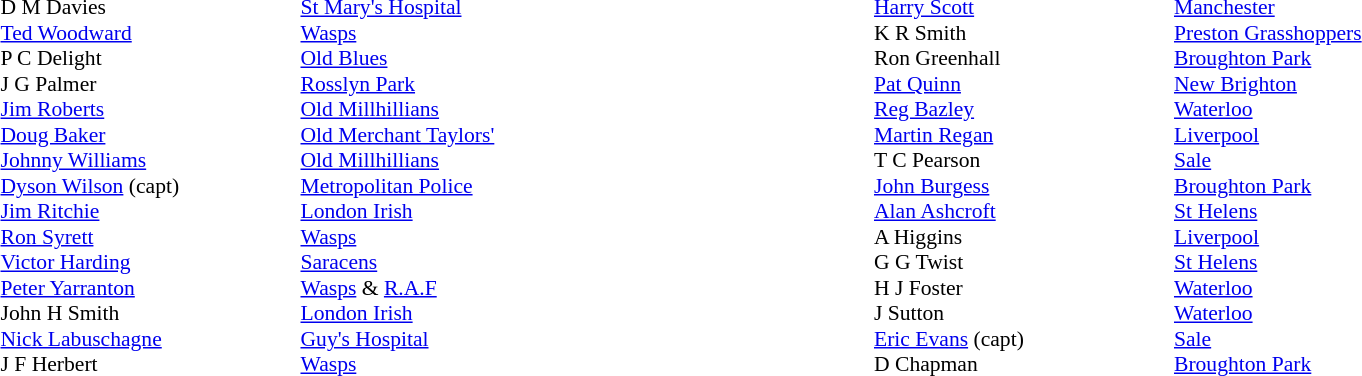<table width="80%">
<tr>
<td valign="top" width="50%"><br><table style="font-size: 90%" cellspacing="0" cellpadding="0">
<tr>
<th width="20"></th>
<th width="200"></th>
</tr>
<tr>
<td></td>
<td>D M Davies</td>
<td><a href='#'>St Mary's Hospital</a></td>
</tr>
<tr>
<td></td>
<td><a href='#'>Ted Woodward</a></td>
<td><a href='#'>Wasps</a></td>
</tr>
<tr>
<td></td>
<td>P C Delight</td>
<td><a href='#'>Old Blues</a></td>
</tr>
<tr>
<td></td>
<td>J G Palmer</td>
<td><a href='#'>Rosslyn Park</a></td>
</tr>
<tr>
<td></td>
<td><a href='#'>Jim Roberts</a></td>
<td><a href='#'>Old Millhillians</a></td>
</tr>
<tr>
<td></td>
<td><a href='#'>Doug Baker</a></td>
<td><a href='#'>Old Merchant Taylors'</a></td>
</tr>
<tr>
<td></td>
<td><a href='#'>Johnny Williams</a></td>
<td><a href='#'>Old Millhillians</a></td>
</tr>
<tr>
<td></td>
<td><a href='#'>Dyson Wilson</a> (capt)</td>
<td><a href='#'>Metropolitan Police</a></td>
</tr>
<tr>
<td></td>
<td><a href='#'>Jim Ritchie</a></td>
<td><a href='#'>London Irish</a></td>
</tr>
<tr>
<td></td>
<td><a href='#'>Ron Syrett</a></td>
<td><a href='#'>Wasps</a></td>
</tr>
<tr>
<td></td>
<td><a href='#'>Victor Harding</a></td>
<td><a href='#'>Saracens</a></td>
</tr>
<tr>
<td></td>
<td><a href='#'>Peter Yarranton</a></td>
<td><a href='#'>Wasps</a> & <a href='#'>R.A.F</a></td>
</tr>
<tr>
<td></td>
<td>John H Smith</td>
<td><a href='#'>London Irish</a></td>
</tr>
<tr>
<td></td>
<td><a href='#'>Nick Labuschagne</a></td>
<td><a href='#'>Guy's Hospital</a></td>
</tr>
<tr>
<td></td>
<td>J F Herbert</td>
<td><a href='#'>Wasps</a></td>
</tr>
<tr>
</tr>
</table>
</td>
<td valign="top" width="50%"><br><table style="font-size: 90%" cellspacing="0" cellpadding="0" align="center">
<tr>
<th width="20"></th>
<th width="200"></th>
</tr>
<tr>
<td></td>
<td><a href='#'>Harry Scott</a></td>
<td><a href='#'>Manchester</a></td>
</tr>
<tr>
<td></td>
<td>K R Smith</td>
<td><a href='#'>Preston Grasshoppers</a></td>
</tr>
<tr>
<td></td>
<td>Ron Greenhall</td>
<td><a href='#'>Broughton Park</a></td>
</tr>
<tr>
<td></td>
<td><a href='#'>Pat Quinn</a></td>
<td><a href='#'>New Brighton</a></td>
</tr>
<tr>
<td></td>
<td><a href='#'>Reg Bazley</a></td>
<td><a href='#'>Waterloo</a></td>
</tr>
<tr>
<td></td>
<td><a href='#'>Martin Regan</a></td>
<td><a href='#'>Liverpool</a></td>
</tr>
<tr>
<td></td>
<td>T C Pearson</td>
<td><a href='#'>Sale</a></td>
</tr>
<tr>
<td></td>
<td><a href='#'>John Burgess</a></td>
<td><a href='#'>Broughton Park</a></td>
</tr>
<tr>
<td></td>
<td><a href='#'>Alan Ashcroft</a></td>
<td><a href='#'>St Helens</a></td>
</tr>
<tr>
<td></td>
<td>A Higgins</td>
<td><a href='#'>Liverpool</a></td>
</tr>
<tr>
<td></td>
<td>G G Twist</td>
<td><a href='#'>St Helens</a></td>
</tr>
<tr>
<td></td>
<td>H J Foster</td>
<td><a href='#'>Waterloo</a></td>
</tr>
<tr>
<td></td>
<td>J Sutton</td>
<td><a href='#'>Waterloo</a></td>
</tr>
<tr>
<td></td>
<td><a href='#'>Eric Evans</a> (capt)</td>
<td><a href='#'>Sale</a></td>
</tr>
<tr>
<td></td>
<td>D Chapman</td>
<td><a href='#'>Broughton Park</a></td>
</tr>
<tr>
</tr>
</table>
</td>
</tr>
</table>
